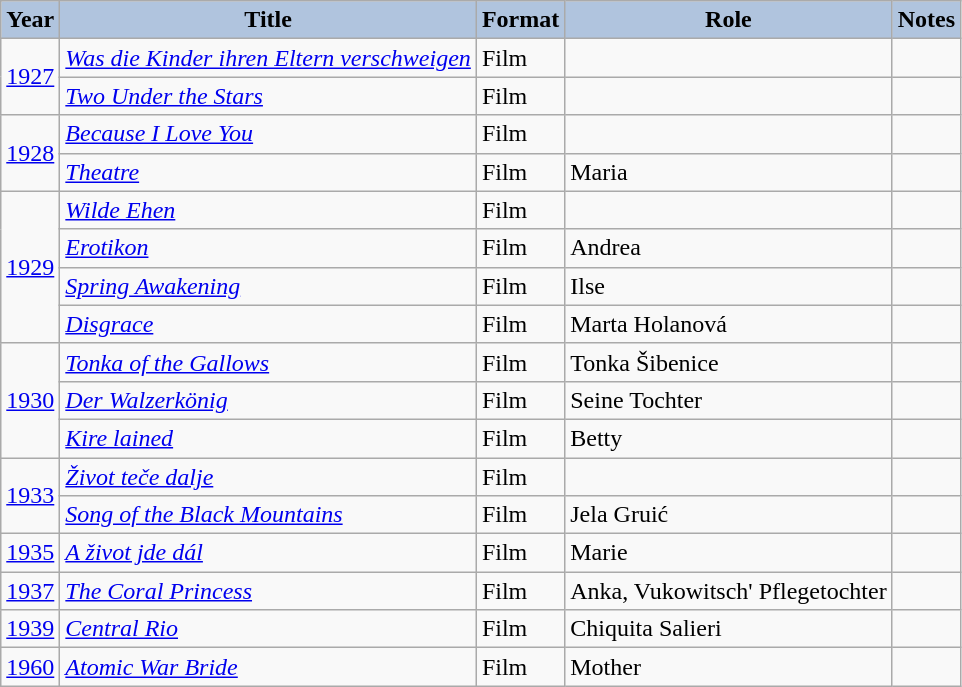<table class="wikitable" style="font-size:100%;">
<tr>
<th style="background:#B0C4DE;">Year</th>
<th style="background:#B0C4DE;">Title</th>
<th style="background:#B0C4DE;">Format</th>
<th style="background:#B0C4DE;">Role</th>
<th style="background:#B0C4DE;">Notes</th>
</tr>
<tr>
<td rowspan="2"><a href='#'>1927</a></td>
<td><em><a href='#'>Was die Kinder ihren Eltern verschweigen</a></em></td>
<td>Film</td>
<td></td>
<td></td>
</tr>
<tr>
<td><em><a href='#'>Two Under the Stars</a></em></td>
<td>Film</td>
<td></td>
<td></td>
</tr>
<tr>
<td rowspan="2"><a href='#'>1928</a></td>
<td><em><a href='#'>Because I Love You</a></em></td>
<td>Film</td>
<td></td>
<td></td>
</tr>
<tr>
<td><em><a href='#'>Theatre</a></em></td>
<td>Film</td>
<td>Maria</td>
<td></td>
</tr>
<tr>
<td rowspan="4"><a href='#'>1929</a></td>
<td><em><a href='#'>Wilde Ehen</a></em></td>
<td>Film</td>
<td></td>
<td></td>
</tr>
<tr>
<td><em><a href='#'>Erotikon</a></em></td>
<td>Film</td>
<td>Andrea</td>
<td></td>
</tr>
<tr>
<td><em><a href='#'>Spring Awakening</a></em></td>
<td>Film</td>
<td>Ilse</td>
<td></td>
</tr>
<tr>
<td><em><a href='#'>Disgrace</a></em></td>
<td>Film</td>
<td>Marta Holanová</td>
<td></td>
</tr>
<tr>
<td rowspan="3"><a href='#'>1930</a></td>
<td><em><a href='#'>Tonka of the Gallows</a></em></td>
<td>Film</td>
<td>Tonka Šibenice</td>
<td></td>
</tr>
<tr>
<td><em><a href='#'>Der Walzerkönig</a></em></td>
<td>Film</td>
<td>Seine Tochter</td>
<td></td>
</tr>
<tr>
<td><em><a href='#'>Kire lained</a></em></td>
<td>Film</td>
<td>Betty</td>
<td></td>
</tr>
<tr>
<td rowspan="2"><a href='#'>1933</a></td>
<td><em><a href='#'>Život teče dalje</a></em></td>
<td>Film</td>
<td></td>
<td></td>
</tr>
<tr>
<td><em><a href='#'>Song of the Black Mountains</a></em></td>
<td>Film</td>
<td>Jela Gruić</td>
<td></td>
</tr>
<tr>
<td><a href='#'>1935</a></td>
<td><em><a href='#'>A život jde dál</a></em></td>
<td>Film</td>
<td>Marie</td>
<td></td>
</tr>
<tr>
<td><a href='#'>1937</a></td>
<td><em><a href='#'>The Coral Princess</a></em></td>
<td>Film</td>
<td>Anka, Vukowitsch' Pflegetochter</td>
<td></td>
</tr>
<tr>
<td><a href='#'>1939</a></td>
<td><em><a href='#'>Central Rio</a></em></td>
<td>Film</td>
<td>Chiquita Salieri</td>
<td></td>
</tr>
<tr>
<td><a href='#'>1960</a></td>
<td><em><a href='#'>Atomic War Bride</a></em></td>
<td>Film</td>
<td>Mother</td>
<td></td>
</tr>
</table>
